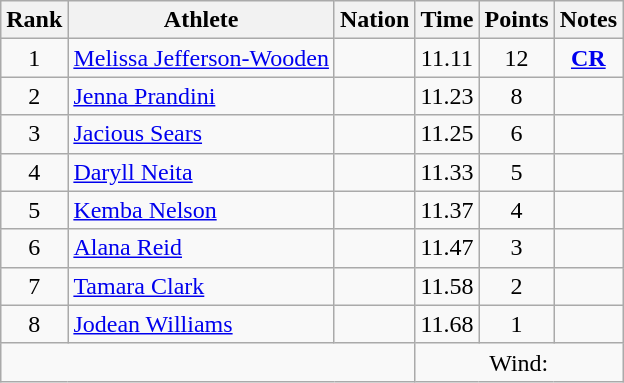<table class="wikitable mw-datatable sortable" style="text-align:center;">
<tr>
<th scope="col" style="width: 10px;">Rank</th>
<th scope="col">Athlete</th>
<th scope="col">Nation</th>
<th scope="col">Time</th>
<th scope="col">Points</th>
<th scope="col">Notes</th>
</tr>
<tr>
<td>1</td>
<td align="left"><a href='#'>Melissa Jefferson-Wooden</a> </td>
<td align="left"></td>
<td>11.11</td>
<td>12</td>
<td><strong><a href='#'>CR</a></strong></td>
</tr>
<tr>
<td>2</td>
<td align="left"><a href='#'>Jenna Prandini</a> </td>
<td align="left"></td>
<td>11.23</td>
<td>8</td>
<td></td>
</tr>
<tr>
<td>3</td>
<td align="left"><a href='#'>Jacious Sears</a> </td>
<td align="left"></td>
<td>11.25</td>
<td>6</td>
<td></td>
</tr>
<tr>
<td>4</td>
<td align="left"><a href='#'>Daryll Neita</a> </td>
<td align="left"></td>
<td>11.33</td>
<td>5</td>
<td></td>
</tr>
<tr>
<td>5</td>
<td align=left><a href='#'>Kemba Nelson</a> </td>
<td align=left></td>
<td>11.37</td>
<td>4</td>
<td></td>
</tr>
<tr>
<td>6</td>
<td align="left"><a href='#'>Alana Reid</a> </td>
<td align="left"></td>
<td>11.47</td>
<td>3</td>
<td></td>
</tr>
<tr>
<td>7</td>
<td align="left"><a href='#'>Tamara Clark</a> </td>
<td align="left"></td>
<td>11.58</td>
<td>2</td>
<td></td>
</tr>
<tr>
<td>8</td>
<td align="left"><a href='#'>Jodean Williams</a> </td>
<td align="left"></td>
<td>11.68</td>
<td>1</td>
<td></td>
</tr>
<tr class="sortbottom">
<td colspan="3"></td>
<td colspan="3">Wind: </td>
</tr>
</table>
